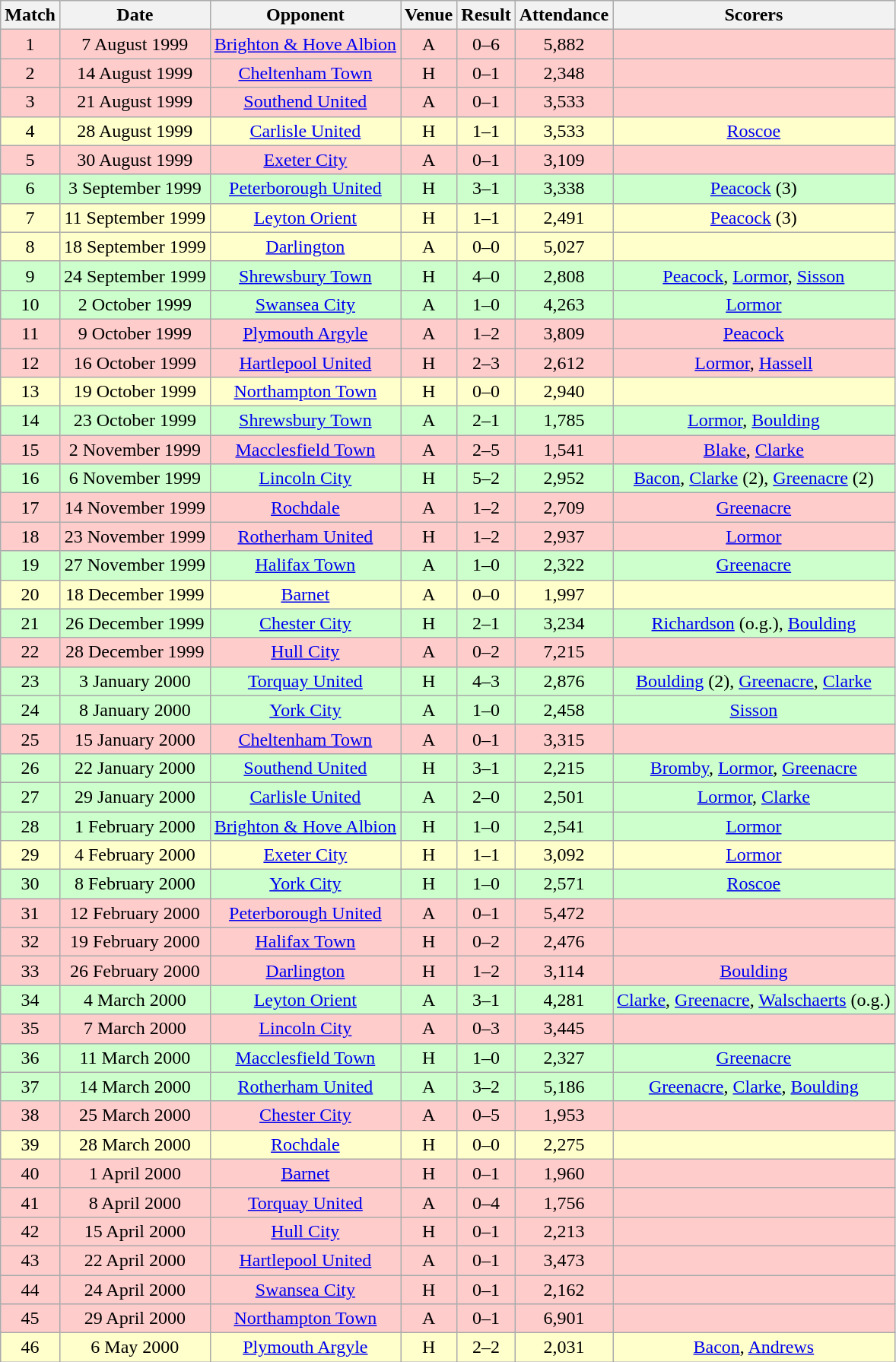<table class="wikitable " style="font-size:100%; text-align:center">
<tr>
<th>Match</th>
<th>Date</th>
<th>Opponent</th>
<th>Venue</th>
<th>Result</th>
<th>Attendance</th>
<th>Scorers</th>
</tr>
<tr style="background: #FFCCCC;">
<td>1</td>
<td>7 August 1999</td>
<td><a href='#'>Brighton & Hove Albion</a></td>
<td>A</td>
<td>0–6</td>
<td>5,882</td>
<td></td>
</tr>
<tr style="background: #FFCCCC;">
<td>2</td>
<td>14 August 1999</td>
<td><a href='#'>Cheltenham Town</a></td>
<td>H</td>
<td>0–1</td>
<td>2,348</td>
<td></td>
</tr>
<tr style="background: #FFCCCC;">
<td>3</td>
<td>21 August 1999</td>
<td><a href='#'>Southend United</a></td>
<td>A</td>
<td>0–1</td>
<td>3,533</td>
<td></td>
</tr>
<tr style="background: #FFFFCC;">
<td>4</td>
<td>28 August 1999</td>
<td><a href='#'>Carlisle United</a></td>
<td>H</td>
<td>1–1</td>
<td>3,533</td>
<td><a href='#'>Roscoe</a></td>
</tr>
<tr style="background: #FFCCCC;">
<td>5</td>
<td>30 August 1999</td>
<td><a href='#'>Exeter City</a></td>
<td>A</td>
<td>0–1</td>
<td>3,109</td>
<td></td>
</tr>
<tr style="background: #CCFFCC;">
<td>6</td>
<td>3 September 1999</td>
<td><a href='#'>Peterborough United</a></td>
<td>H</td>
<td>3–1</td>
<td>3,338</td>
<td><a href='#'>Peacock</a> (3)</td>
</tr>
<tr style="background: #FFFFCC;">
<td>7</td>
<td>11 September 1999</td>
<td><a href='#'>Leyton Orient</a></td>
<td>H</td>
<td>1–1</td>
<td>2,491</td>
<td><a href='#'>Peacock</a> (3)</td>
</tr>
<tr style="background: #FFFFCC;">
<td>8</td>
<td>18 September 1999</td>
<td><a href='#'>Darlington</a></td>
<td>A</td>
<td>0–0</td>
<td>5,027</td>
<td></td>
</tr>
<tr style="background: #CCFFCC;">
<td>9</td>
<td>24 September 1999</td>
<td><a href='#'>Shrewsbury Town</a></td>
<td>H</td>
<td>4–0</td>
<td>2,808</td>
<td><a href='#'>Peacock</a>, <a href='#'>Lormor</a>, <a href='#'>Sisson</a></td>
</tr>
<tr style="background: #CCFFCC;">
<td>10</td>
<td>2 October 1999</td>
<td><a href='#'>Swansea City</a></td>
<td>A</td>
<td>1–0</td>
<td>4,263</td>
<td><a href='#'>Lormor</a></td>
</tr>
<tr style="background: #FFCCCC;">
<td>11</td>
<td>9 October 1999</td>
<td><a href='#'>Plymouth Argyle</a></td>
<td>A</td>
<td>1–2</td>
<td>3,809</td>
<td><a href='#'>Peacock</a></td>
</tr>
<tr style="background: #FFCCCC;">
<td>12</td>
<td>16 October 1999</td>
<td><a href='#'>Hartlepool United</a></td>
<td>H</td>
<td>2–3</td>
<td>2,612</td>
<td><a href='#'>Lormor</a>, <a href='#'>Hassell</a></td>
</tr>
<tr style="background: #FFFFCC;">
<td>13</td>
<td>19 October 1999</td>
<td><a href='#'>Northampton Town</a></td>
<td>H</td>
<td>0–0</td>
<td>2,940</td>
<td></td>
</tr>
<tr style="background: #CCFFCC;">
<td>14</td>
<td>23 October 1999</td>
<td><a href='#'>Shrewsbury Town</a></td>
<td>A</td>
<td>2–1</td>
<td>1,785</td>
<td><a href='#'>Lormor</a>, <a href='#'>Boulding</a></td>
</tr>
<tr style="background: #FFCCCC;">
<td>15</td>
<td>2 November 1999</td>
<td><a href='#'>Macclesfield Town</a></td>
<td>A</td>
<td>2–5</td>
<td>1,541</td>
<td><a href='#'>Blake</a>, <a href='#'>Clarke</a></td>
</tr>
<tr style="background: #CCFFCC;">
<td>16</td>
<td>6 November 1999</td>
<td><a href='#'>Lincoln City</a></td>
<td>H</td>
<td>5–2</td>
<td>2,952</td>
<td><a href='#'>Bacon</a>, <a href='#'>Clarke</a> (2), <a href='#'>Greenacre</a> (2)</td>
</tr>
<tr style="background: #FFCCCC;">
<td>17</td>
<td>14 November 1999</td>
<td><a href='#'>Rochdale</a></td>
<td>A</td>
<td>1–2</td>
<td>2,709</td>
<td><a href='#'>Greenacre</a></td>
</tr>
<tr style="background: #FFCCCC;">
<td>18</td>
<td>23 November 1999</td>
<td><a href='#'>Rotherham United</a></td>
<td>H</td>
<td>1–2</td>
<td>2,937</td>
<td><a href='#'>Lormor</a></td>
</tr>
<tr style="background: #CCFFCC;">
<td>19</td>
<td>27 November 1999</td>
<td><a href='#'>Halifax Town</a></td>
<td>A</td>
<td>1–0</td>
<td>2,322</td>
<td><a href='#'>Greenacre</a></td>
</tr>
<tr style="background: #FFFFCC;">
<td>20</td>
<td>18 December 1999</td>
<td><a href='#'>Barnet</a></td>
<td>A</td>
<td>0–0</td>
<td>1,997</td>
<td></td>
</tr>
<tr style="background: #CCFFCC;">
<td>21</td>
<td>26 December 1999</td>
<td><a href='#'>Chester City</a></td>
<td>H</td>
<td>2–1</td>
<td>3,234</td>
<td><a href='#'>Richardson</a> (o.g.), <a href='#'>Boulding</a></td>
</tr>
<tr style="background: #FFCCCC;">
<td>22</td>
<td>28 December 1999</td>
<td><a href='#'>Hull City</a></td>
<td>A</td>
<td>0–2</td>
<td>7,215</td>
<td></td>
</tr>
<tr style="background: #CCFFCC;">
<td>23</td>
<td>3 January 2000</td>
<td><a href='#'>Torquay United</a></td>
<td>H</td>
<td>4–3</td>
<td>2,876</td>
<td><a href='#'>Boulding</a> (2), <a href='#'>Greenacre</a>, <a href='#'>Clarke</a></td>
</tr>
<tr style="background: #CCFFCC;">
<td>24</td>
<td>8 January 2000</td>
<td><a href='#'>York City</a></td>
<td>A</td>
<td>1–0</td>
<td>2,458</td>
<td><a href='#'>Sisson</a></td>
</tr>
<tr style="background: #FFCCCC;">
<td>25</td>
<td>15 January 2000</td>
<td><a href='#'>Cheltenham Town</a></td>
<td>A</td>
<td>0–1</td>
<td>3,315</td>
<td></td>
</tr>
<tr style="background: #CCFFCC;">
<td>26</td>
<td>22 January 2000</td>
<td><a href='#'>Southend United</a></td>
<td>H</td>
<td>3–1</td>
<td>2,215</td>
<td><a href='#'>Bromby</a>, <a href='#'>Lormor</a>, <a href='#'>Greenacre</a></td>
</tr>
<tr style="background: #CCFFCC;">
<td>27</td>
<td>29 January 2000</td>
<td><a href='#'>Carlisle United</a></td>
<td>A</td>
<td>2–0</td>
<td>2,501</td>
<td><a href='#'>Lormor</a>, <a href='#'>Clarke</a></td>
</tr>
<tr style="background: #CCFFCC;">
<td>28</td>
<td>1 February 2000</td>
<td><a href='#'>Brighton & Hove Albion</a></td>
<td>H</td>
<td>1–0</td>
<td>2,541</td>
<td><a href='#'>Lormor</a></td>
</tr>
<tr style="background: #FFFFCC;">
<td>29</td>
<td>4 February 2000</td>
<td><a href='#'>Exeter City</a></td>
<td>H</td>
<td>1–1</td>
<td>3,092</td>
<td><a href='#'>Lormor</a></td>
</tr>
<tr style="background: #CCFFCC;">
<td>30</td>
<td>8 February 2000</td>
<td><a href='#'>York City</a></td>
<td>H</td>
<td>1–0</td>
<td>2,571</td>
<td><a href='#'>Roscoe</a></td>
</tr>
<tr style="background: #FFCCCC;">
<td>31</td>
<td>12 February 2000</td>
<td><a href='#'>Peterborough United</a></td>
<td>A</td>
<td>0–1</td>
<td>5,472</td>
<td></td>
</tr>
<tr style="background: #FFCCCC;">
<td>32</td>
<td>19 February 2000</td>
<td><a href='#'>Halifax Town</a></td>
<td>H</td>
<td>0–2</td>
<td>2,476</td>
<td></td>
</tr>
<tr style="background: #FFCCCC;">
<td>33</td>
<td>26 February 2000</td>
<td><a href='#'>Darlington</a></td>
<td>H</td>
<td>1–2</td>
<td>3,114</td>
<td><a href='#'>Boulding</a></td>
</tr>
<tr style="background: #CCFFCC;">
<td>34</td>
<td>4 March 2000</td>
<td><a href='#'>Leyton Orient</a></td>
<td>A</td>
<td>3–1</td>
<td>4,281</td>
<td><a href='#'>Clarke</a>, <a href='#'>Greenacre</a>, <a href='#'>Walschaerts</a> (o.g.)</td>
</tr>
<tr style="background: #FFCCCC;">
<td>35</td>
<td>7 March 2000</td>
<td><a href='#'>Lincoln City</a></td>
<td>A</td>
<td>0–3</td>
<td>3,445</td>
<td></td>
</tr>
<tr style="background: #CCFFCC;">
<td>36</td>
<td>11 March 2000</td>
<td><a href='#'>Macclesfield Town</a></td>
<td>H</td>
<td>1–0</td>
<td>2,327</td>
<td><a href='#'>Greenacre</a></td>
</tr>
<tr style="background: #CCFFCC;">
<td>37</td>
<td>14 March 2000</td>
<td><a href='#'>Rotherham United</a></td>
<td>A</td>
<td>3–2</td>
<td>5,186</td>
<td><a href='#'>Greenacre</a>, <a href='#'>Clarke</a>, <a href='#'>Boulding</a></td>
</tr>
<tr style="background: #FFCCCC;">
<td>38</td>
<td>25 March 2000</td>
<td><a href='#'>Chester City</a></td>
<td>A</td>
<td>0–5</td>
<td>1,953</td>
<td></td>
</tr>
<tr style="background: #FFFFCC;">
<td>39</td>
<td>28 March 2000</td>
<td><a href='#'>Rochdale</a></td>
<td>H</td>
<td>0–0</td>
<td>2,275</td>
<td></td>
</tr>
<tr style="background: #FFCCCC;">
<td>40</td>
<td>1 April 2000</td>
<td><a href='#'>Barnet</a></td>
<td>H</td>
<td>0–1</td>
<td>1,960</td>
<td></td>
</tr>
<tr style="background: #FFCCCC;">
<td>41</td>
<td>8 April 2000</td>
<td><a href='#'>Torquay United</a></td>
<td>A</td>
<td>0–4</td>
<td>1,756</td>
<td></td>
</tr>
<tr style="background: #FFCCCC;">
<td>42</td>
<td>15 April 2000</td>
<td><a href='#'>Hull City</a></td>
<td>H</td>
<td>0–1</td>
<td>2,213</td>
<td></td>
</tr>
<tr style="background: #FFCCCC;">
<td>43</td>
<td>22 April 2000</td>
<td><a href='#'>Hartlepool United</a></td>
<td>A</td>
<td>0–1</td>
<td>3,473</td>
<td></td>
</tr>
<tr style="background: #FFCCCC;">
<td>44</td>
<td>24 April 2000</td>
<td><a href='#'>Swansea City</a></td>
<td>H</td>
<td>0–1</td>
<td>2,162</td>
<td></td>
</tr>
<tr style="background: #FFCCCC;">
<td>45</td>
<td>29 April 2000</td>
<td><a href='#'>Northampton Town</a></td>
<td>A</td>
<td>0–1</td>
<td>6,901</td>
<td></td>
</tr>
<tr style="background: #FFFFCC;">
<td>46</td>
<td>6 May 2000</td>
<td><a href='#'>Plymouth Argyle</a></td>
<td>H</td>
<td>2–2</td>
<td>2,031</td>
<td><a href='#'>Bacon</a>, <a href='#'>Andrews</a></td>
</tr>
</table>
